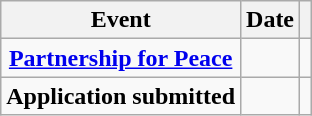<table class="wikitable sortable" style="text-align:center;">
<tr>
<th>Event</th>
<th>Date</th>
<th class="unsortable"></th>
</tr>
<tr>
<td><strong><a href='#'>Partnership for Peace</a></strong></td>
<td></td>
<td></td>
</tr>
<tr>
<td><strong>Application submitted</strong></td>
<td></td>
<td></td>
</tr>
</table>
